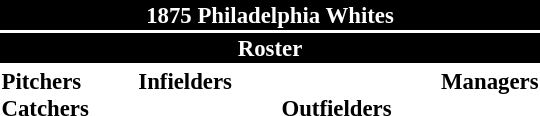<table class="toccolours" style="font-size: 95%;">
<tr>
<th colspan="10" style="background-color: black; color:white; text-align: center;">1875 Philadelphia Whites</th>
</tr>
<tr>
<td colspan="10" style="background-color:black; color: white; text-align: center;"><strong>Roster</strong></td>
</tr>
<tr>
<td valign="top"><strong>Pitchers</strong><br>



<strong>Catchers</strong>
</td>
<td width="25px"></td>
<td valign="top"><strong>Infielders</strong><br>




</td>
<td width="25px"></td>
<td valign="top"><br><strong>Outfielders</strong>




</td>
<td width="25px"></td>
<td valign="top"><strong>Managers</strong><br>
</td>
</tr>
</table>
